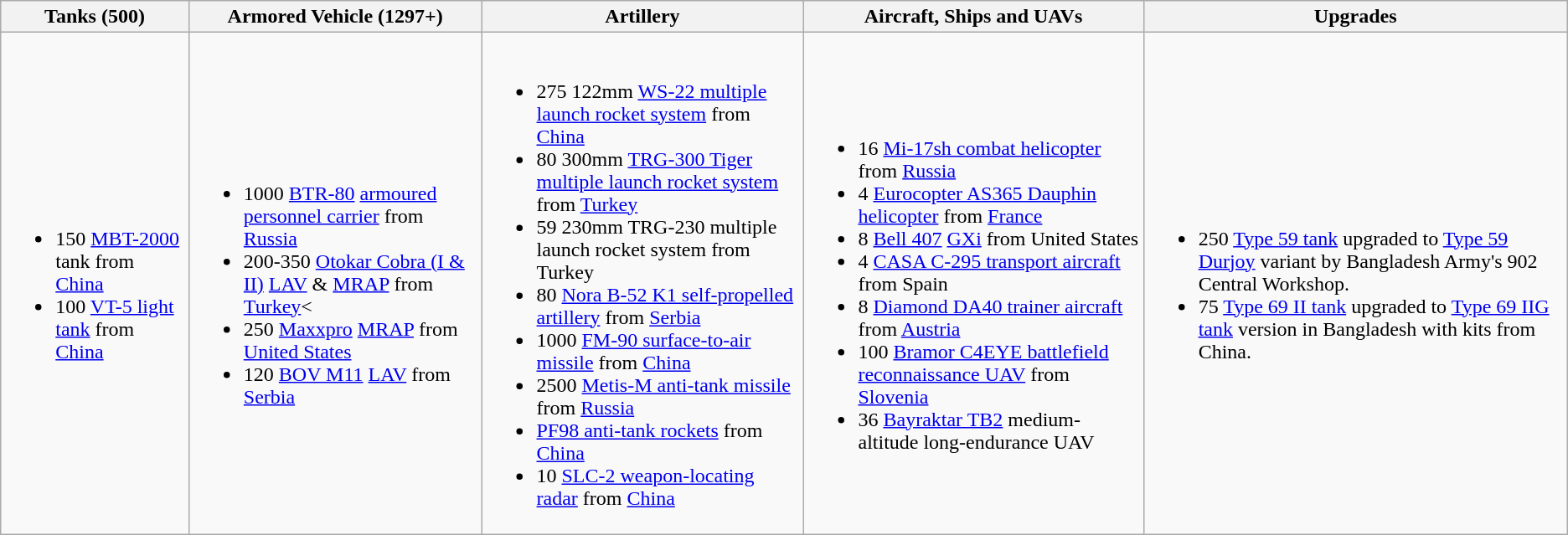<table class="wikitable">
<tr>
<th>Tanks (500)</th>
<th>Armored Vehicle (1297+)</th>
<th>Artillery</th>
<th>Aircraft, Ships and UAVs</th>
<th>Upgrades</th>
</tr>
<tr>
<td><br><ul><li>150 <a href='#'>MBT-2000</a> tank from <a href='#'>China</a></li><li>100 <a href='#'>VT-5 light tank</a> from <a href='#'>China</a></li></ul></td>
<td><br><ul><li>1000 <a href='#'>BTR-80</a> <a href='#'>armoured personnel carrier</a> from <a href='#'>Russia</a></li><li>200-350 <a href='#'>Otokar Cobra (I & II)</a> <a href='#'>LAV</a> & <a href='#'>MRAP</a> from <a href='#'>Turkey</a><</li><li>250 <a href='#'>Maxxpro</a> <a href='#'>MRAP</a> from <a href='#'>United States</a></li><li>120 <a href='#'>BOV M11</a> <a href='#'>LAV</a> from <a href='#'>Serbia</a></li></ul></td>
<td><br><ul><li>275 122mm <a href='#'>WS-22 multiple launch rocket system</a> from <a href='#'>China</a></li><li>80 300mm <a href='#'>TRG-300 Tiger multiple launch rocket system</a> from <a href='#'>Turkey</a></li><li>59 230mm TRG-230 multiple launch rocket system from Turkey</li><li>80 <a href='#'>Nora B-52 K1 self-propelled artillery</a> from <a href='#'>Serbia</a></li><li>1000 <a href='#'>FM-90 surface-to-air missile</a> from <a href='#'>China</a></li><li>2500 <a href='#'>Metis-M anti-tank missile</a> from <a href='#'>Russia</a></li><li><a href='#'>PF98 anti-tank rockets</a> from <a href='#'>China</a></li><li>10 <a href='#'>SLC-2 weapon-locating radar</a> from <a href='#'>China</a></li></ul></td>
<td><br><ul><li>16 <a href='#'>Mi-17sh combat helicopter</a> from <a href='#'>Russia</a></li><li>4 <a href='#'>Eurocopter AS365 Dauphin helicopter</a> from <a href='#'>France</a></li><li>8 <a href='#'>Bell 407</a> <a href='#'>GXi</a> from United States</li><li>4 <a href='#'>CASA C-295 transport aircraft</a> from Spain</li><li>8 <a href='#'>Diamond DA40 trainer aircraft</a> from <a href='#'>Austria</a></li><li>100 <a href='#'>Bramor C4EYE battlefield reconnaissance UAV</a> from <a href='#'>Slovenia</a></li><li>36 <a href='#'>Bayraktar TB2</a> medium-altitude long-endurance UAV</li></ul></td>
<td><br><ul><li>250 <a href='#'>Type 59 tank</a> upgraded to <a href='#'>Type 59 Durjoy</a> variant by Bangladesh Army's 902 Central Workshop.</li><li>75 <a href='#'>Type 69 II tank</a> upgraded to <a href='#'>Type 69 IIG tank</a> version in Bangladesh with kits from China.</li></ul></td>
</tr>
</table>
